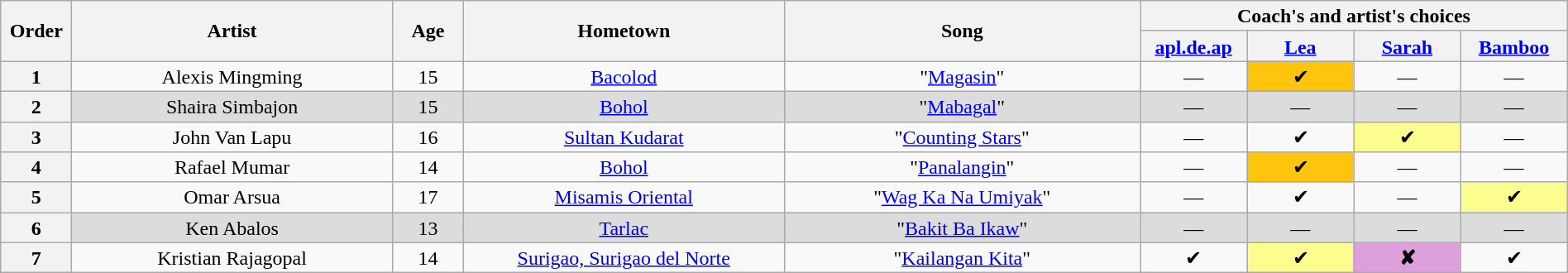<table class="wikitable" style="text-align:center; line-height:17px; width:100%;">
<tr>
<th rowspan="2" scope="col" style="width:04%;">Order</th>
<th rowspan="2" scope="col" style="width:18%;">Artist</th>
<th rowspan="2" scope="col" style="width:04%;">Age</th>
<th rowspan="2" scope="col" style="width:18%;">Hometown</th>
<th rowspan="2" scope="col" style="width:20%;">Song</th>
<th colspan="4" scope="col" style="width:24%;">Coach's and artist's choices</th>
</tr>
<tr>
<th style="width:06%;"><a href='#'>apl.de.ap</a></th>
<th style="width:06%;"><a href='#'>Lea</a></th>
<th style="width:06%;"><a href='#'>Sarah</a></th>
<th style="width:06%;"><a href='#'>Bamboo</a></th>
</tr>
<tr>
<th>1</th>
<td>Alexis Mingming</td>
<td>15</td>
<td><a href='#'>Bacolod</a></td>
<td>"<a href='#'>Magasin</a>"</td>
<td>—</td>
<td style="background:#ffc40c;">✔</td>
<td>—</td>
<td>—</td>
</tr>
<tr>
<th>2</th>
<td style="background:#dcdcdc;">Shaira Simbajon</td>
<td style="background:#dcdcdc;">15</td>
<td style="background:#dcdcdc;"><a href='#'>Bohol</a></td>
<td style="background:#dcdcdc;">"<a href='#'>Mabagal</a>"</td>
<td style="background:#dcdcdc;">—</td>
<td style="background:#dcdcdc;">—</td>
<td style="background:#dcdcdc;">—</td>
<td style="background:#dcdcdc;">—</td>
</tr>
<tr>
<th>3</th>
<td>John Van Lapu</td>
<td>16</td>
<td><a href='#'>Sultan Kudarat</a></td>
<td>"<a href='#'>Counting Stars</a>"</td>
<td>—</td>
<td>✔</td>
<td style="background:#fdfc8f;">✔</td>
<td>—</td>
</tr>
<tr>
<th>4</th>
<td>Rafael Mumar</td>
<td>14</td>
<td><a href='#'>Bohol</a></td>
<td>"<a href='#'>Panalangin</a>"</td>
<td>—</td>
<td style="background:#ffc40c;">✔</td>
<td>—</td>
<td>—</td>
</tr>
<tr>
<th>5</th>
<td>Omar Arsua</td>
<td>17</td>
<td><a href='#'>Misamis Oriental</a></td>
<td>"<a href='#'>Wag Ka Na Umiyak</a>"</td>
<td>—</td>
<td>✔</td>
<td>—</td>
<td style="background:#fdfc8f;">✔</td>
</tr>
<tr>
<th>6</th>
<td style="background:#dcdcdc;">Ken Abalos</td>
<td style="background:#dcdcdc;">13</td>
<td style="background:#dcdcdc;"><a href='#'>Tarlac</a></td>
<td style="background:#dcdcdc;">"<a href='#'>Bakit Ba Ikaw</a>"</td>
<td style="background:#dcdcdc;">—</td>
<td style="background:#dcdcdc;">—</td>
<td style="background:#dcdcdc;">—</td>
<td style="background:#dcdcdc;">—</td>
</tr>
<tr>
<th>7</th>
<td>Kristian Rajagopal</td>
<td>14</td>
<td><a href='#'>Surigao, Surigao del Norte</a></td>
<td>"<a href='#'>Kailangan Kita</a>"</td>
<td>✔</td>
<td style="background:#fdfc8f;">✔</td>
<td style="background:#dda0dd;"><strong>✘</strong></td>
<td>✔</td>
</tr>
</table>
